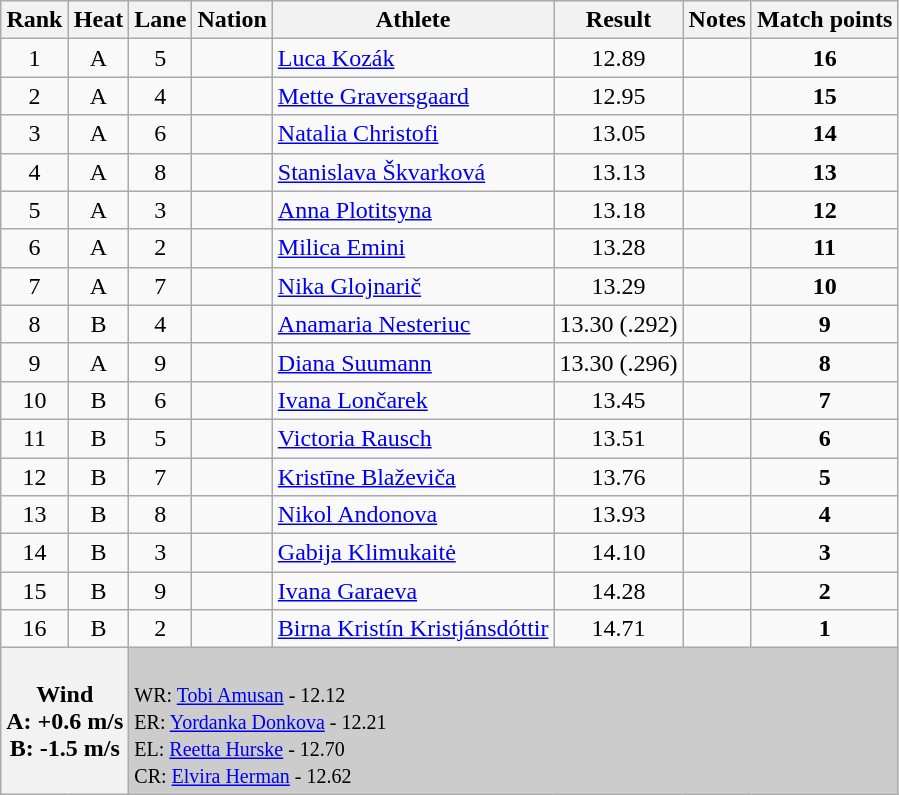<table class="wikitable sortable" style="text-align:left;">
<tr>
<th>Rank</th>
<th>Heat</th>
<th>Lane</th>
<th>Nation</th>
<th>Athlete</th>
<th>Result</th>
<th>Notes</th>
<th>Match points</th>
</tr>
<tr>
<td align=center>1</td>
<td align=center>A</td>
<td align=center>5</td>
<td></td>
<td><a href='#'>Luca Kozák</a></td>
<td align=center>12.89</td>
<td align=center></td>
<td align=center><strong>16</strong></td>
</tr>
<tr>
<td align=center>2</td>
<td align=center>A</td>
<td align=center>4</td>
<td></td>
<td><a href='#'>Mette Graversgaard</a></td>
<td align=center>12.95</td>
<td></td>
<td align=center><strong>15</strong></td>
</tr>
<tr>
<td align=center>3</td>
<td align=center>A</td>
<td align=center>6</td>
<td></td>
<td><a href='#'>Natalia Christofi</a></td>
<td align=center>13.05</td>
<td></td>
<td align=center><strong>14</strong></td>
</tr>
<tr>
<td align=center>4</td>
<td align=center>A</td>
<td align=center>8</td>
<td></td>
<td><a href='#'>Stanislava Škvarková</a></td>
<td align=center>13.13</td>
<td></td>
<td align=center><strong>13</strong></td>
</tr>
<tr>
<td align=center>5</td>
<td align=center>A</td>
<td align=center>3</td>
<td></td>
<td><a href='#'>Anna Plotitsyna</a></td>
<td align=center>13.18</td>
<td></td>
<td align=center><strong>12</strong></td>
</tr>
<tr>
<td align=center>6</td>
<td align=center>A</td>
<td align=center>2</td>
<td></td>
<td><a href='#'>Milica Emini</a></td>
<td align=center>13.28</td>
<td></td>
<td align=center><strong>11</strong></td>
</tr>
<tr>
<td align=center>7</td>
<td align=center>A</td>
<td align=center>7</td>
<td></td>
<td><a href='#'>Nika Glojnarič</a></td>
<td align=center>13.29</td>
<td></td>
<td align=center><strong>10</strong></td>
</tr>
<tr>
<td align=center>8</td>
<td align=center>B</td>
<td align=center>4</td>
<td></td>
<td><a href='#'>Anamaria Nesteriuc</a></td>
<td align=center>13.30 (.292)</td>
<td></td>
<td align=center><strong>9</strong></td>
</tr>
<tr>
<td align=center>9</td>
<td align=center>A</td>
<td align=center>9</td>
<td></td>
<td><a href='#'>Diana Suumann</a></td>
<td align=center>13.30 (.296)</td>
<td></td>
<td align=center><strong>8</strong></td>
</tr>
<tr>
<td align=center>10</td>
<td align=center>B</td>
<td align=center>6</td>
<td></td>
<td><a href='#'>Ivana Lončarek</a></td>
<td align=center>13.45</td>
<td></td>
<td align=center><strong>7</strong></td>
</tr>
<tr>
<td align=center>11</td>
<td align=center>B</td>
<td align=center>5</td>
<td></td>
<td><a href='#'>Victoria Rausch</a></td>
<td align=center>13.51</td>
<td></td>
<td align=center><strong>6</strong></td>
</tr>
<tr>
<td align=center>12</td>
<td align=center>B</td>
<td align=center>7</td>
<td></td>
<td><a href='#'>Kristīne Blaževiča</a></td>
<td align=center>13.76</td>
<td></td>
<td align=center><strong>5</strong></td>
</tr>
<tr>
<td align=center>13</td>
<td align=center>B</td>
<td align=center>8</td>
<td></td>
<td><a href='#'>Nikol Andonova</a></td>
<td align=center>13.93</td>
<td></td>
<td align=center><strong>4</strong></td>
</tr>
<tr>
<td align=center>14</td>
<td align=center>B</td>
<td align=center>3</td>
<td></td>
<td><a href='#'>Gabija Klimukaitė</a></td>
<td align=center>14.10</td>
<td></td>
<td align=center><strong>3</strong></td>
</tr>
<tr>
<td align=center>15</td>
<td align=center>B</td>
<td align=center>9</td>
<td></td>
<td><a href='#'>Ivana Garaeva</a></td>
<td align=center>14.28</td>
<td align=center></td>
<td align=center><strong>2</strong></td>
</tr>
<tr>
<td align=center>16</td>
<td align=center>B</td>
<td align=center>2</td>
<td></td>
<td><a href='#'>Birna Kristín Kristjánsdóttir</a></td>
<td align=center>14.71</td>
<td></td>
<td align=center><strong>1</strong></td>
</tr>
<tr>
<th colspan="2" align="left">Wind<br>A: +0.6 m/s<br>B: -1.5 m/s</th>
<td colspan="6" bgcolor="#cccccc"><br>
<small>WR:   <a href='#'>Tobi Amusan</a> - 12.12<br>ER:  <a href='#'>Yordanka Donkova</a> - 12.21<br></small>
<small>EL:   <a href='#'>Reetta Hurske</a> - 12.70<br>CR:  <a href='#'>Elvira Herman</a> - 12.62</small></td>
</tr>
</table>
